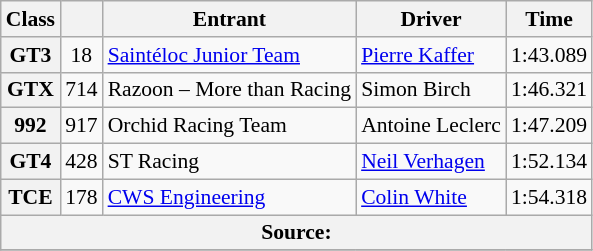<table class="wikitable" style="font-size:90%;">
<tr>
<th>Class</th>
<th></th>
<th>Entrant</th>
<th>Driver</th>
<th>Time</th>
</tr>
<tr>
<th>GT3</th>
<td style="text-align:center;">18</td>
<td> <a href='#'>Saintéloc Junior Team</a></td>
<td> <a href='#'>Pierre Kaffer</a></td>
<td>1:43.089</td>
</tr>
<tr>
<th>GTX</th>
<td style="text-align:center;">714</td>
<td> Razoon – More than Racing</td>
<td> Simon Birch</td>
<td>1:46.321</td>
</tr>
<tr>
<th>992</th>
<td style="text-align:center;">917</td>
<td> Orchid Racing Team</td>
<td> Antoine Leclerc</td>
<td>1:47.209</td>
</tr>
<tr>
<th>GT4</th>
<td style="text-align:center;">428</td>
<td> ST Racing</td>
<td> <a href='#'>Neil Verhagen</a></td>
<td>1:52.134</td>
</tr>
<tr>
<th>TCE</th>
<td style="text-align:center;">178</td>
<td> <a href='#'>CWS Engineering</a></td>
<td> <a href='#'>Colin White</a></td>
<td>1:54.318</td>
</tr>
<tr>
<th colspan="6">Source:</th>
</tr>
<tr>
</tr>
</table>
